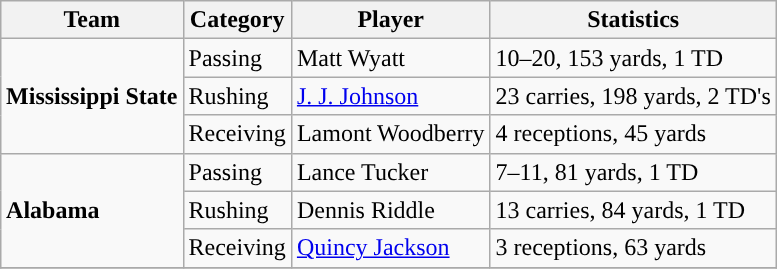<table class="wikitable" style="float: right;">
<tr>
<th>Team</th>
<th>Category</th>
<th>Player</th>
<th>Statistics</th>
</tr>
<tr>
<td rowspan=3><strong>Mississippi State</strong></td>
<td>Passing</td>
<td>Matt Wyatt</td>
<td>10–20, 153 yards, 1 TD</td>
</tr>
<tr>
<td>Rushing</td>
<td><a href='#'>J. J. Johnson</a></td>
<td>23 carries, 198 yards, 2 TD's</td>
</tr>
<tr>
<td>Receiving</td>
<td>Lamont Woodberry</td>
<td>4 receptions, 45 yards</td>
</tr>
<tr>
<td rowspan=3><strong>Alabama</strong></td>
<td>Passing</td>
<td>Lance Tucker</td>
<td>7–11, 81 yards, 1 TD</td>
</tr>
<tr>
<td>Rushing</td>
<td>Dennis Riddle</td>
<td>13 carries, 84 yards, 1 TD</td>
</tr>
<tr>
<td>Receiving</td>
<td><a href='#'>Quincy Jackson</a></td>
<td>3 receptions, 63 yards</td>
</tr>
<tr>
</tr>
</table>
